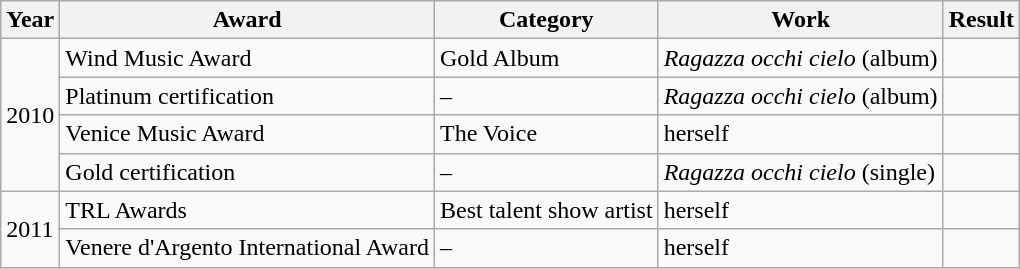<table class="wikitable">
<tr>
<th>Year</th>
<th>Award</th>
<th>Category</th>
<th>Work</th>
<th>Result</th>
</tr>
<tr>
<td rowspan="4">2010</td>
<td>Wind Music Award</td>
<td>Gold Album</td>
<td><em>Ragazza occhi cielo</em> (album)</td>
<td></td>
</tr>
<tr>
<td>Platinum certification</td>
<td>–</td>
<td><em>Ragazza occhi cielo</em> (album)</td>
<td></td>
</tr>
<tr>
<td>Venice Music Award</td>
<td>The Voice</td>
<td>herself</td>
<td></td>
</tr>
<tr>
<td>Gold certification</td>
<td>–</td>
<td><em>Ragazza occhi cielo</em> (single)</td>
<td></td>
</tr>
<tr>
<td rowspan="2">2011</td>
<td>TRL Awards</td>
<td>Best talent show artist</td>
<td>herself</td>
<td></td>
</tr>
<tr>
<td>Venere d'Argento International Award</td>
<td>–</td>
<td>herself</td>
<td></td>
</tr>
</table>
